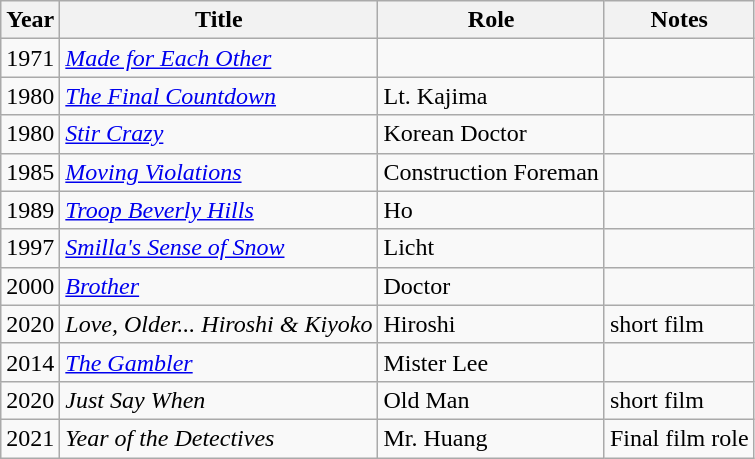<table class="wikitable">
<tr>
<th>Year</th>
<th>Title</th>
<th>Role</th>
<th>Notes</th>
</tr>
<tr>
<td>1971</td>
<td><em><a href='#'>Made for Each Other</a></em></td>
<td></td>
<td></td>
</tr>
<tr>
<td>1980</td>
<td><em><a href='#'>The Final Countdown</a></em></td>
<td>Lt. Kajima</td>
<td></td>
</tr>
<tr>
<td>1980</td>
<td><em><a href='#'>Stir Crazy</a></em></td>
<td>Korean Doctor</td>
<td></td>
</tr>
<tr>
<td>1985</td>
<td><em><a href='#'>Moving Violations</a></em></td>
<td>Construction Foreman</td>
<td></td>
</tr>
<tr>
<td>1989</td>
<td><em><a href='#'>Troop Beverly Hills</a></em></td>
<td>Ho</td>
<td></td>
</tr>
<tr>
<td>1997</td>
<td><em><a href='#'>Smilla's Sense of Snow</a></em></td>
<td>Licht</td>
<td></td>
</tr>
<tr>
<td>2000</td>
<td><em><a href='#'>Brother</a></em></td>
<td>Doctor</td>
<td></td>
</tr>
<tr>
<td>2020</td>
<td><em>Love, Older... Hiroshi & Kiyoko</em></td>
<td>Hiroshi</td>
<td>short film</td>
</tr>
<tr>
<td>2014</td>
<td><em><a href='#'>The Gambler</a></em></td>
<td>Mister Lee</td>
<td></td>
</tr>
<tr>
<td>2020</td>
<td><em>Just Say When</em></td>
<td>Old Man</td>
<td>short film</td>
</tr>
<tr>
<td>2021</td>
<td><em>Year of the Detectives</em></td>
<td>Mr. Huang</td>
<td>Final film role</td>
</tr>
</table>
